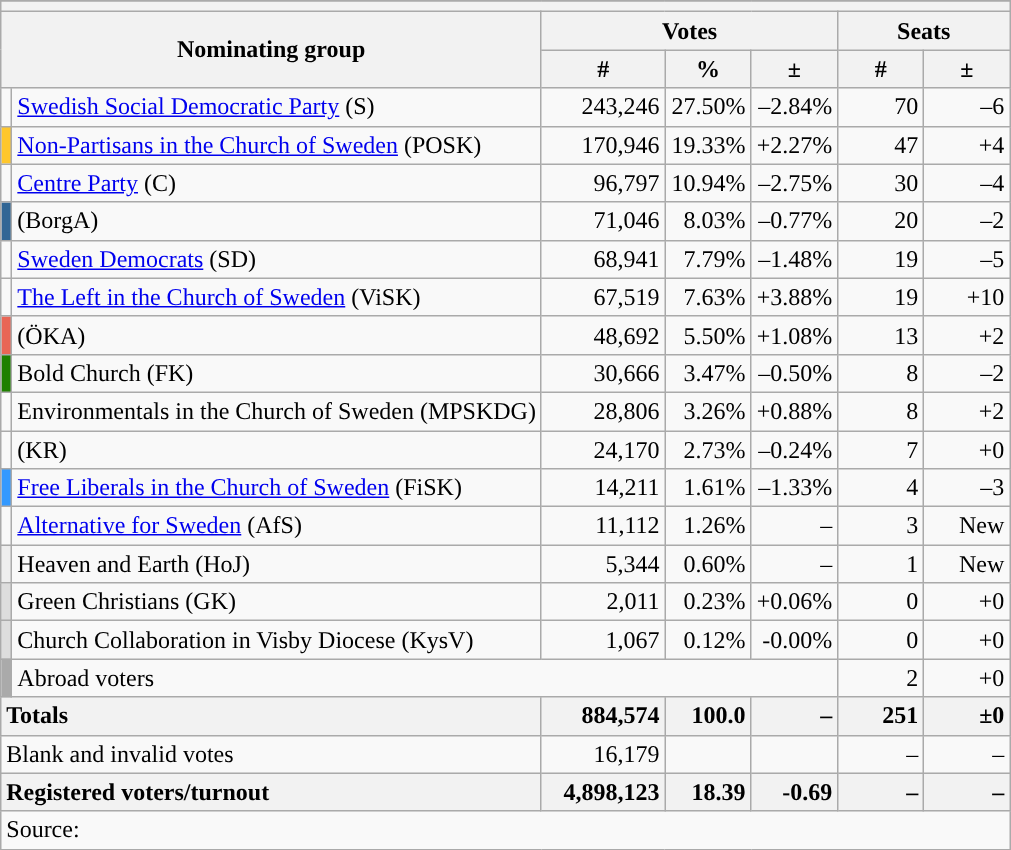<table class=wikitable style=text-align:right>
<tr>
</tr>
<tr>
<th colspan="7"></th>
</tr>
<tr>
<th colspan=2 rowspan=2 style="width:230px">Nominating group</th>
<th colspan=3>Votes</th>
<th colspan=2>Seats</th>
</tr>
<tr>
<th style="width:75px">#</th>
<th style="width:50px">%</th>
<th style="width:50px">±</th>
<th style="width:50px">#</th>
<th style="width:50px">±</th>
</tr>
<tr>
<td style="background-color:"></td>
<td style="text-align:left;"><a href='#'>Swedish Social Democratic Party</a> (S)</td>
<td>243,246</td>
<td>27.50%</td>
<td>–2.84%</td>
<td>70</td>
<td>–6</td>
</tr>
<tr>
<td style="background-color:#FFC72C"></td>
<td style="text-align:left;"><a href='#'>Non-Partisans in the Church of Sweden</a> (POSK)</td>
<td>170,946</td>
<td>19.33%</td>
<td>+2.27%</td>
<td>47</td>
<td>+4</td>
</tr>
<tr>
<td style="background-color:"></td>
<td style="text-align:left;"><a href='#'>Centre Party</a> (C)</td>
<td>96,797</td>
<td>10.94%</td>
<td>–2.75%</td>
<td>30</td>
<td>–4</td>
</tr>
<tr>
<td style="background-color:#316695"></td>
<td style="text-align:left;"> (BorgA)</td>
<td>71,046</td>
<td>8.03%</td>
<td>–0.77%</td>
<td>20</td>
<td>–2</td>
</tr>
<tr>
<td style="background-color:"></td>
<td style="text-align:left;"><a href='#'>Sweden Democrats</a> (SD)</td>
<td>68,941</td>
<td>7.79%</td>
<td>–1.48%</td>
<td>19</td>
<td>–5</td>
</tr>
<tr>
<td style="background-color:"></td>
<td style="text-align:left;"><a href='#'>The Left in the Church of Sweden</a> (ViSK)</td>
<td>67,519</td>
<td>7.63%</td>
<td>+3.88%</td>
<td>19</td>
<td>+10</td>
</tr>
<tr>
<td style="background-color:#E96656"></td>
<td style="text-align:left;"> (ÖKA)</td>
<td>48,692</td>
<td>5.50%</td>
<td>+1.08%</td>
<td>13</td>
<td>+2</td>
</tr>
<tr>
<td style="background-color:#1F8000"></td>
<td style="text-align:left;">Bold Church (FK)</td>
<td>30,666</td>
<td>3.47%</td>
<td>–0.50%</td>
<td>8</td>
<td>–2</td>
</tr>
<tr>
<td style="background-color:"></td>
<td style="text-align:left;">Environmentals in the Church of Sweden (MPSKDG)</td>
<td>28,806</td>
<td>3.26%</td>
<td>+0.88%</td>
<td>8</td>
<td>+2</td>
</tr>
<tr>
<td style="background-color:"></td>
<td style="text-align:left;"> (KR)</td>
<td>24,170</td>
<td>2.73%</td>
<td>–0.24%</td>
<td>7</td>
<td>+0</td>
</tr>
<tr>
<td style="background-color:#3399ff"></td>
<td style="text-align:left;"><a href='#'>Free Liberals in the Church of Sweden</a> (FiSK)</td>
<td>14,211</td>
<td>1.61%</td>
<td>–1.33%</td>
<td>4</td>
<td>–3</td>
</tr>
<tr>
<td style="background-color:"></td>
<td style="text-align:left;"><a href='#'>Alternative for Sweden</a> (AfS)</td>
<td>11,112</td>
<td>1.26%</td>
<td>–</td>
<td>3</td>
<td>New</td>
</tr>
<tr>
<td style="background-color:#EEEEEE"></td>
<td style="text-align:left;">Heaven and Earth (HoJ)</td>
<td>5,344</td>
<td>0.60%</td>
<td>–</td>
<td>1</td>
<td>New</td>
</tr>
<tr>
<td style="background-color:#DDDDDD"></td>
<td style="text-align:left;">Green Christians (GK)</td>
<td>2,011</td>
<td>0.23%</td>
<td>+0.06%</td>
<td>0</td>
<td>+0</td>
</tr>
<tr>
<td style="background-color:#DDDDDD"></td>
<td style="text-align:left;">Church Collaboration in Visby Diocese (KysV)</td>
<td>1,067</td>
<td>0.12%</td>
<td>-0.00%</td>
<td>0</td>
<td>+0</td>
</tr>
<tr>
<td style="background-color:#AAAAAA"></td>
<td colspan=4 style="text-align:left;">Abroad voters</td>
<td>2</td>
<td>+0</td>
</tr>
<tr>
<th colspan=2 style=text-align:left;width:200px>Totals</th>
<th style=text-align:right;width:75px>884,574</th>
<th style=text-align:right;width:50px>100.0</th>
<th style=text-align:right;width:50px>–</th>
<th style=text-align:right;width:50px>251</th>
<th style=text-align:right;width:50px>±0</th>
</tr>
<tr>
<td colspan=2 style=text-align:left>Blank and invalid votes</td>
<td style=text-align:right>16,179</td>
<td style=text-align:right></td>
<td style=text-align:right></td>
<td style=text-align:right>–</td>
<td style=text-align:right>–</td>
</tr>
<tr>
<th colspan=2 style=text-align:left>Registered voters/turnout</th>
<th style=text-align:right>4,898,123</th>
<th style=text-align:right>18.39</th>
<th style=text-align:right>-0.69</th>
<th style=text-align:right>–</th>
<th style=text-align:right>–</th>
</tr>
<tr>
<td colspan=7 style="text-align:left;">Source: </td>
</tr>
</table>
